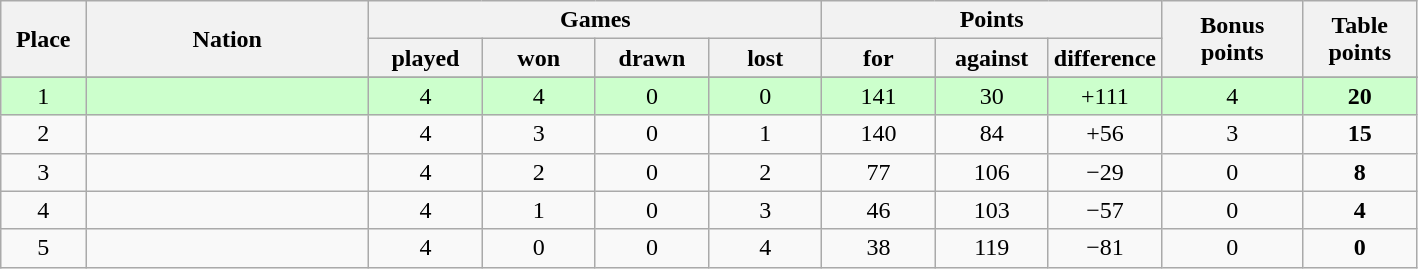<table class="wikitable">
<tr>
<th rowspan=2 width="6%">Place</th>
<th rowspan=2 width="20%">Nation</th>
<th colspan=4 width="40%">Games</th>
<th colspan=3 width="24%">Points</th>
<th rowspan=2 width="10%">Bonus<br>points</th>
<th rowspan=2 width="10%">Table<br>points</th>
</tr>
<tr>
<th width="8%">played</th>
<th width="8%">won</th>
<th width="8%">drawn</th>
<th width="8%">lost</th>
<th width="8%">for</th>
<th width="8%">against</th>
<th width="8%">difference</th>
</tr>
<tr>
</tr>
<tr align=center bgcolor="#ccffcc">
<td>1</td>
<td align=left></td>
<td>4</td>
<td>4</td>
<td>0</td>
<td>0</td>
<td>141</td>
<td>30</td>
<td>+111</td>
<td>4</td>
<td><strong>20</strong></td>
</tr>
<tr align=center>
<td>2</td>
<td align=left></td>
<td>4</td>
<td>3</td>
<td>0</td>
<td>1</td>
<td>140</td>
<td>84</td>
<td>+56</td>
<td>3</td>
<td><strong>15</strong></td>
</tr>
<tr align=center>
<td>3</td>
<td align=left></td>
<td>4</td>
<td>2</td>
<td>0</td>
<td>2</td>
<td>77</td>
<td>106</td>
<td>−29</td>
<td>0</td>
<td><strong>8</strong></td>
</tr>
<tr align=center>
<td>4</td>
<td align=left></td>
<td>4</td>
<td>1</td>
<td>0</td>
<td>3</td>
<td>46</td>
<td>103</td>
<td>−57</td>
<td>0</td>
<td><strong>4</strong></td>
</tr>
<tr align=center>
<td>5</td>
<td align=left></td>
<td>4</td>
<td>0</td>
<td>0</td>
<td>4</td>
<td>38</td>
<td>119</td>
<td>−81</td>
<td>0</td>
<td><strong>0</strong></td>
</tr>
</table>
